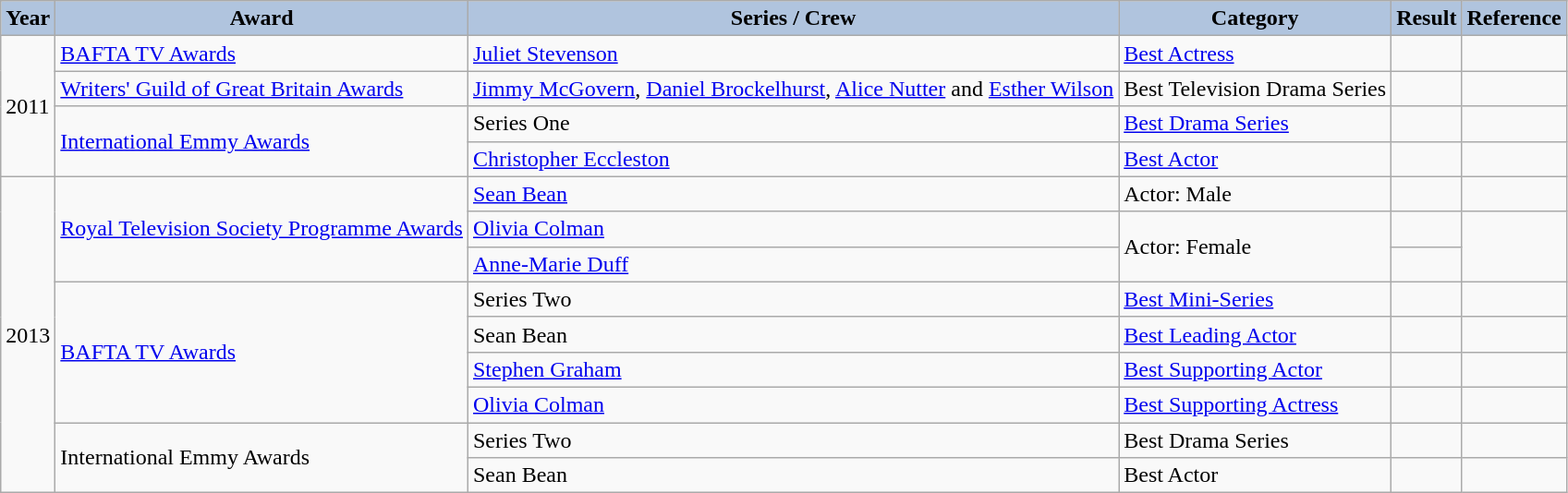<table class="wikitable">
<tr style="text-align:center;">
<th style="background:#B0C4DE;">Year</th>
<th style="background:#B0C4DE;">Award</th>
<th style="background:#B0C4DE;">Series / Crew</th>
<th style="background:#B0C4DE;">Category</th>
<th style="background:#B0C4DE;">Result</th>
<th style="background:#B0C4DE;">Reference</th>
</tr>
<tr>
<td rowspan="4">2011</td>
<td><a href='#'>BAFTA TV Awards</a></td>
<td><a href='#'>Juliet Stevenson</a></td>
<td><a href='#'>Best Actress</a></td>
<td></td>
<td></td>
</tr>
<tr>
<td><a href='#'>Writers' Guild of Great Britain Awards</a></td>
<td><a href='#'>Jimmy McGovern</a>, <a href='#'>Daniel Brockelhurst</a>, <a href='#'>Alice Nutter</a> and <a href='#'>Esther Wilson</a></td>
<td>Best Television Drama Series</td>
<td></td>
<td></td>
</tr>
<tr>
<td rowspan="2"><a href='#'>International Emmy Awards</a></td>
<td>Series One</td>
<td><a href='#'>Best Drama Series</a></td>
<td></td>
<td></td>
</tr>
<tr>
<td><a href='#'>Christopher Eccleston</a></td>
<td><a href='#'>Best Actor</a></td>
<td></td>
<td></td>
</tr>
<tr>
<td rowspan="9">2013</td>
<td rowspan="3"><a href='#'>Royal Television Society Programme Awards</a></td>
<td><a href='#'>Sean Bean</a></td>
<td>Actor: Male</td>
<td></td>
<td></td>
</tr>
<tr>
<td><a href='#'>Olivia Colman</a></td>
<td rowspan="2">Actor: Female</td>
<td></td>
<td rowspan="2"></td>
</tr>
<tr>
<td><a href='#'>Anne-Marie Duff</a></td>
<td></td>
</tr>
<tr>
<td rowspan="4"><a href='#'>BAFTA TV Awards</a></td>
<td>Series Two</td>
<td><a href='#'>Best Mini-Series</a></td>
<td></td>
<td></td>
</tr>
<tr>
<td>Sean Bean</td>
<td><a href='#'>Best Leading Actor</a></td>
<td></td>
<td></td>
</tr>
<tr>
<td><a href='#'>Stephen Graham</a></td>
<td><a href='#'>Best Supporting Actor</a></td>
<td></td>
<td></td>
</tr>
<tr>
<td><a href='#'>Olivia Colman</a></td>
<td><a href='#'>Best Supporting Actress</a></td>
<td></td>
<td></td>
</tr>
<tr>
<td rowspan="2">International Emmy Awards</td>
<td>Series Two</td>
<td>Best Drama Series</td>
<td></td>
<td></td>
</tr>
<tr>
<td>Sean Bean</td>
<td>Best Actor</td>
<td></td>
<td></td>
</tr>
</table>
